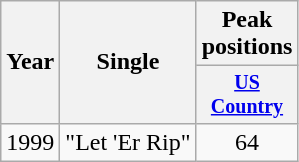<table class="wikitable" style="text-align:center;">
<tr>
<th rowspan="2">Year</th>
<th rowspan="2">Single</th>
<th colspan="1">Peak positions</th>
</tr>
<tr style="font-size:smaller;">
<th width="60"><a href='#'>US Country</a></th>
</tr>
<tr>
<td>1999</td>
<td align="left">"Let 'Er Rip"</td>
<td>64</td>
</tr>
</table>
